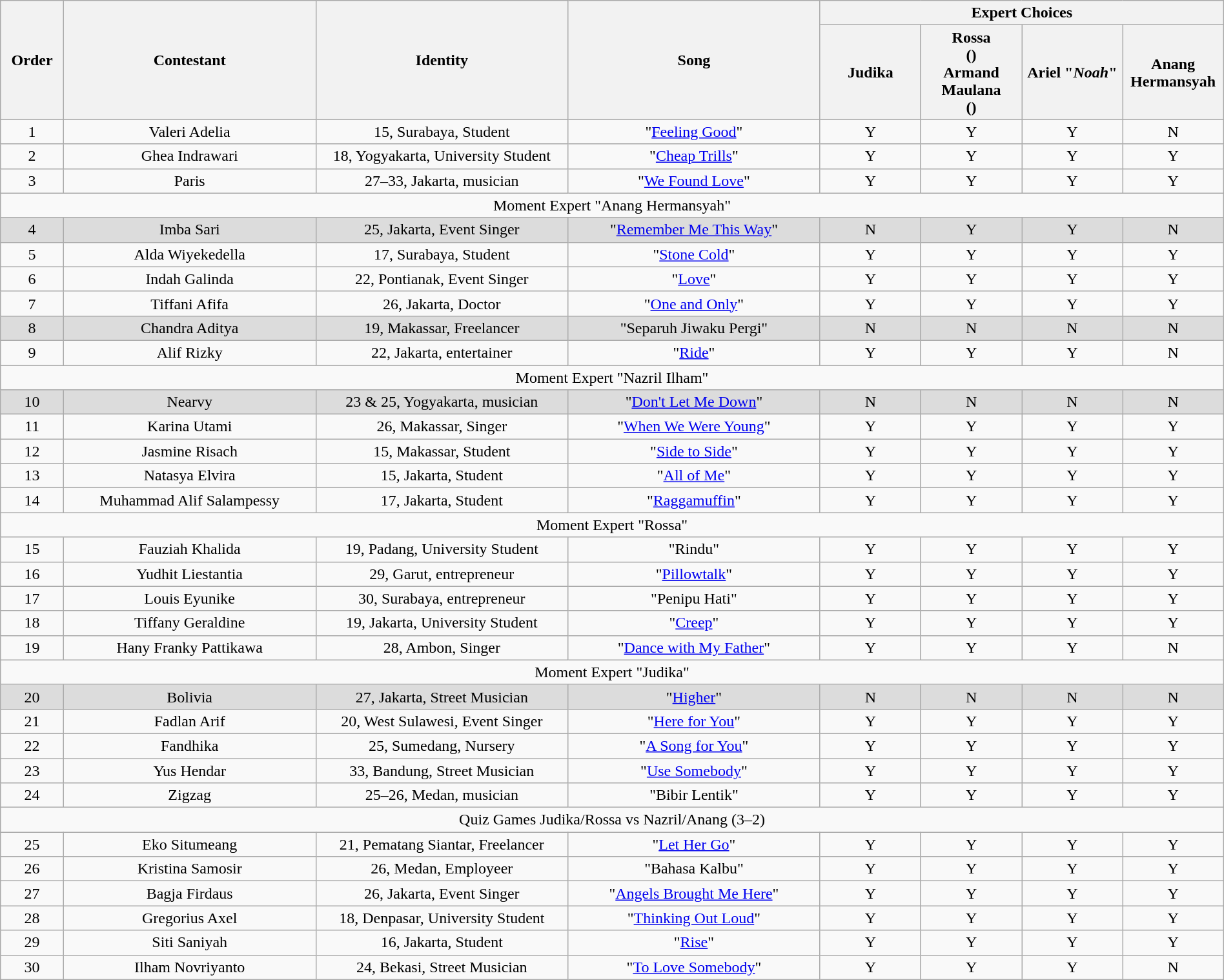<table class="wikitable" style="text-align:center; width:100%;">
<tr>
<th scope="col" rowspan="2" style="width:05%;">Order</th>
<th scope="col" rowspan="2" style="width:20%;">Contestant</th>
<th scope="col" rowspan="2" style="width:20%;">Identity</th>
<th scope="col" rowspan="2" style="width:20%;">Song</th>
<th scope="col" colspan="4" style="width:32%;">Expert Choices</th>
</tr>
<tr>
<th style="width:08%;">Judika</th>
<th style="width:08%;">Rossa <br> () <br> Armand Maulana <br> ()</th>
<th style="width:08%;">Ariel "<em>Noah</em>"</th>
<th style="width:08%;">Anang Hermansyah</th>
</tr>
<tr>
<td>1</td>
<td>Valeri Adelia</td>
<td>15, Surabaya, Student</td>
<td>"<a href='#'>Feeling Good</a>"</td>
<td>Y</td>
<td>Y</td>
<td>Y</td>
<td>N</td>
</tr>
<tr>
<td>2</td>
<td>Ghea Indrawari</td>
<td>18, Yogyakarta, University Student</td>
<td>"<a href='#'>Cheap Trills</a>"</td>
<td>Y</td>
<td>Y</td>
<td>Y</td>
<td>Y</td>
</tr>
<tr>
<td>3</td>
<td>Paris</td>
<td>27–33, Jakarta, musician</td>
<td>"<a href='#'>We Found Love</a>"</td>
<td>Y</td>
<td>Y</td>
<td>Y</td>
<td>Y</td>
</tr>
<tr>
<td colspan=8 align=center>Moment Expert "Anang Hermansyah"</td>
</tr>
<tr style="background:#DCDCDC;">
<td>4</td>
<td>Imba Sari</td>
<td>25, Jakarta, Event Singer</td>
<td>"<a href='#'>Remember Me This Way</a>"</td>
<td>N</td>
<td>Y</td>
<td>Y</td>
<td>N</td>
</tr>
<tr>
<td>5</td>
<td>Alda Wiyekedella</td>
<td>17, Surabaya, Student</td>
<td>"<a href='#'>Stone Cold</a>"</td>
<td>Y</td>
<td>Y</td>
<td>Y</td>
<td>Y</td>
</tr>
<tr>
<td>6</td>
<td>Indah Galinda</td>
<td>22, Pontianak, Event Singer</td>
<td>"<a href='#'>Love</a>"</td>
<td>Y</td>
<td>Y</td>
<td>Y</td>
<td>Y</td>
</tr>
<tr>
<td>7</td>
<td>Tiffani Afifa</td>
<td>26, Jakarta, Doctor</td>
<td>"<a href='#'>One and Only</a>"</td>
<td>Y</td>
<td>Y</td>
<td>Y</td>
<td>Y</td>
</tr>
<tr style="background:#DCDCDC;">
<td>8</td>
<td>Chandra Aditya</td>
<td>19, Makassar, Freelancer</td>
<td>"Separuh Jiwaku Pergi"</td>
<td>N</td>
<td>N</td>
<td>N</td>
<td>N</td>
</tr>
<tr>
<td>9</td>
<td>Alif Rizky</td>
<td>22, Jakarta, entertainer</td>
<td>"<a href='#'>Ride</a>"</td>
<td>Y</td>
<td>Y</td>
<td>Y</td>
<td>N</td>
</tr>
<tr>
<td colspan=8 align=center>Moment Expert "Nazril Ilham"</td>
</tr>
<tr style="background:#DCDCDC;">
<td>10</td>
<td>Nearvy</td>
<td>23 & 25, Yogyakarta, musician</td>
<td>"<a href='#'>Don't Let Me Down</a>"</td>
<td>N</td>
<td>N</td>
<td>N</td>
<td>N</td>
</tr>
<tr>
<td>11</td>
<td>Karina Utami</td>
<td>26, Makassar, Singer</td>
<td>"<a href='#'>When We Were Young</a>"</td>
<td>Y</td>
<td>Y</td>
<td>Y</td>
<td>Y</td>
</tr>
<tr>
<td>12</td>
<td>Jasmine Risach</td>
<td>15, Makassar, Student</td>
<td>"<a href='#'>Side to Side</a>"</td>
<td>Y</td>
<td>Y</td>
<td>Y</td>
<td>Y</td>
</tr>
<tr>
<td>13</td>
<td>Natasya Elvira</td>
<td>15, Jakarta, Student</td>
<td>"<a href='#'>All of Me</a>"</td>
<td>Y</td>
<td>Y</td>
<td>Y</td>
<td>Y</td>
</tr>
<tr>
<td>14</td>
<td>Muhammad Alif Salampessy</td>
<td>17, Jakarta, Student</td>
<td>"<a href='#'>Raggamuffin</a>"</td>
<td>Y</td>
<td>Y</td>
<td>Y</td>
<td>Y</td>
</tr>
<tr>
<td colspan=8 align=center>Moment Expert "Rossa"</td>
</tr>
<tr>
<td>15</td>
<td>Fauziah Khalida</td>
<td>19, Padang, University Student</td>
<td>"Rindu"</td>
<td>Y</td>
<td>Y</td>
<td>Y</td>
<td>Y</td>
</tr>
<tr>
<td>16</td>
<td>Yudhit Liestantia</td>
<td>29, Garut, entrepreneur</td>
<td>"<a href='#'>Pillowtalk</a>"</td>
<td>Y</td>
<td>Y</td>
<td>Y</td>
<td>Y</td>
</tr>
<tr>
<td>17</td>
<td>Louis Eyunike</td>
<td>30, Surabaya, entrepreneur</td>
<td>"Penipu Hati"</td>
<td>Y</td>
<td>Y</td>
<td>Y</td>
<td>Y</td>
</tr>
<tr>
<td>18</td>
<td>Tiffany Geraldine</td>
<td>19, Jakarta, University Student</td>
<td>"<a href='#'>Creep</a>"</td>
<td>Y</td>
<td>Y</td>
<td>Y</td>
<td>Y</td>
</tr>
<tr>
<td>19</td>
<td>Hany Franky Pattikawa</td>
<td>28, Ambon, Singer</td>
<td>"<a href='#'>Dance with My Father</a>"</td>
<td>Y</td>
<td>Y</td>
<td>Y</td>
<td>N</td>
</tr>
<tr>
<td colspan=8 align=center>Moment Expert "Judika"</td>
</tr>
<tr style="background:#DCDCDC;">
<td>20</td>
<td>Bolivia</td>
<td>27, Jakarta, Street Musician</td>
<td>"<a href='#'>Higher</a>"</td>
<td>N</td>
<td>N</td>
<td>N</td>
<td>N</td>
</tr>
<tr>
<td>21</td>
<td>Fadlan Arif</td>
<td>20, West Sulawesi, Event Singer</td>
<td>"<a href='#'>Here for You</a>"</td>
<td>Y</td>
<td>Y</td>
<td>Y</td>
<td>Y</td>
</tr>
<tr>
<td>22</td>
<td>Fandhika</td>
<td>25, Sumedang, Nursery</td>
<td>"<a href='#'>A Song for You</a>"</td>
<td>Y</td>
<td>Y</td>
<td>Y</td>
<td>Y</td>
</tr>
<tr>
<td>23</td>
<td>Yus Hendar</td>
<td>33, Bandung, Street Musician</td>
<td>"<a href='#'>Use Somebody</a>"</td>
<td>Y</td>
<td>Y</td>
<td>Y</td>
<td>Y</td>
</tr>
<tr>
<td>24</td>
<td>Zigzag</td>
<td>25–26, Medan, musician</td>
<td>"Bibir Lentik"</td>
<td>Y</td>
<td>Y</td>
<td>Y</td>
<td>Y</td>
</tr>
<tr>
<td colspan=8 align=center>Quiz Games Judika/Rossa vs Nazril/Anang (3–2)</td>
</tr>
<tr>
<td>25</td>
<td>Eko Situmeang</td>
<td>21, Pematang Siantar, Freelancer</td>
<td>"<a href='#'>Let Her Go</a>"</td>
<td>Y</td>
<td>Y</td>
<td>Y</td>
<td>Y</td>
</tr>
<tr>
<td>26</td>
<td>Kristina Samosir</td>
<td>26, Medan, Employeer</td>
<td>"Bahasa Kalbu"</td>
<td>Y</td>
<td>Y</td>
<td>Y</td>
<td>Y</td>
</tr>
<tr>
<td>27</td>
<td>Bagja Firdaus</td>
<td>26, Jakarta, Event Singer</td>
<td>"<a href='#'>Angels Brought Me Here</a>"</td>
<td>Y</td>
<td>Y</td>
<td>Y</td>
<td>Y</td>
</tr>
<tr>
<td>28</td>
<td>Gregorius Axel</td>
<td>18, Denpasar, University Student</td>
<td>"<a href='#'>Thinking Out Loud</a>"</td>
<td>Y</td>
<td>Y</td>
<td>Y</td>
<td>Y</td>
</tr>
<tr>
<td>29</td>
<td>Siti Saniyah</td>
<td>16, Jakarta, Student</td>
<td>"<a href='#'>Rise</a>"</td>
<td>Y</td>
<td>Y</td>
<td>Y</td>
<td>Y</td>
</tr>
<tr>
<td>30</td>
<td>Ilham Novriyanto</td>
<td>24, Bekasi, Street Musician</td>
<td>"<a href='#'>To Love Somebody</a>"</td>
<td>Y</td>
<td>Y</td>
<td>Y</td>
<td>N</td>
</tr>
</table>
